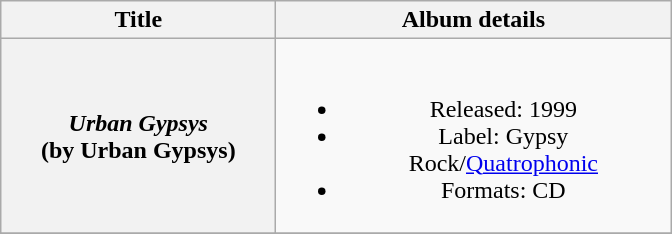<table class="wikitable plainrowheaders" style="text-align:center;">
<tr>
<th scope="col" style="width:11em;">Title</th>
<th scope="col" style="width:16em;">Album details</th>
</tr>
<tr>
<th scope="row"><em>Urban Gypsys</em><br><span>(by Urban Gypsys)</span></th>
<td><br><ul><li>Released: 1999</li><li>Label: Gypsy Rock/<a href='#'>Quatrophonic</a></li><li>Formats: CD</li></ul></td>
</tr>
<tr>
</tr>
</table>
